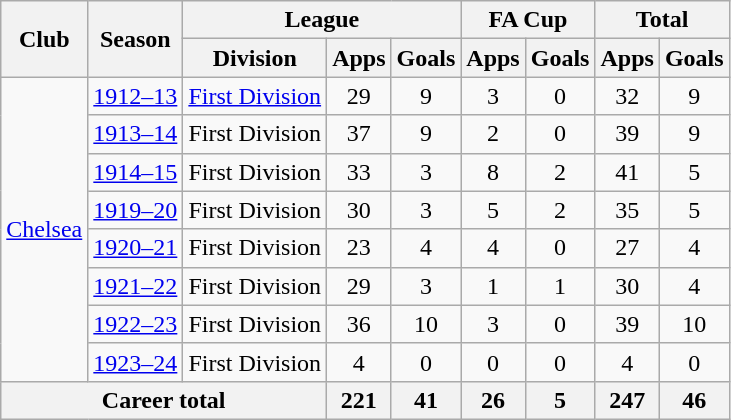<table class="wikitable" style="text-align: center">
<tr>
<th rowspan="2">Club</th>
<th rowspan="2">Season</th>
<th colspan="3">League</th>
<th colspan="2">FA Cup</th>
<th colspan="2">Total</th>
</tr>
<tr>
<th>Division</th>
<th>Apps</th>
<th>Goals</th>
<th>Apps</th>
<th>Goals</th>
<th>Apps</th>
<th>Goals</th>
</tr>
<tr>
<td rowspan="8"><a href='#'>Chelsea</a></td>
<td><a href='#'>1912–13</a></td>
<td><a href='#'>First Division</a></td>
<td>29</td>
<td>9</td>
<td>3</td>
<td>0</td>
<td>32</td>
<td>9</td>
</tr>
<tr>
<td><a href='#'>1913–14</a></td>
<td>First Division</td>
<td>37</td>
<td>9</td>
<td>2</td>
<td>0</td>
<td>39</td>
<td>9</td>
</tr>
<tr>
<td><a href='#'>1914–15</a></td>
<td>First Division</td>
<td>33</td>
<td>3</td>
<td>8</td>
<td>2</td>
<td>41</td>
<td>5</td>
</tr>
<tr>
<td><a href='#'>1919–20</a></td>
<td>First Division</td>
<td>30</td>
<td>3</td>
<td>5</td>
<td>2</td>
<td>35</td>
<td>5</td>
</tr>
<tr>
<td><a href='#'>1920–21</a></td>
<td>First Division</td>
<td>23</td>
<td>4</td>
<td>4</td>
<td>0</td>
<td>27</td>
<td>4</td>
</tr>
<tr>
<td><a href='#'>1921–22</a></td>
<td>First Division</td>
<td>29</td>
<td>3</td>
<td>1</td>
<td>1</td>
<td>30</td>
<td>4</td>
</tr>
<tr>
<td><a href='#'>1922–23</a></td>
<td>First Division</td>
<td>36</td>
<td>10</td>
<td>3</td>
<td>0</td>
<td>39</td>
<td>10</td>
</tr>
<tr>
<td><a href='#'>1923–24</a></td>
<td>First Division</td>
<td>4</td>
<td>0</td>
<td>0</td>
<td>0</td>
<td>4</td>
<td>0</td>
</tr>
<tr>
<th colspan="3">Career total</th>
<th>221</th>
<th>41</th>
<th>26</th>
<th>5</th>
<th>247</th>
<th>46</th>
</tr>
</table>
